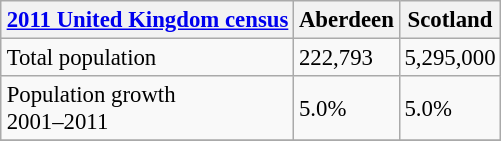<table class="wikitable floatright" style="margin-left:2em; font-size:95%;" cellspacing="3">
<tr>
<th><a href='#'>2011 United Kingdom census</a></th>
<th>Aberdeen</th>
<th>Scotland</th>
</tr>
<tr>
<td>Total population</td>
<td>222,793</td>
<td>5,295,000</td>
</tr>
<tr>
<td>Population growth<br>2001–2011</td>
<td>5.0%</td>
<td>5.0%</td>
</tr>
<tr>
</tr>
</table>
